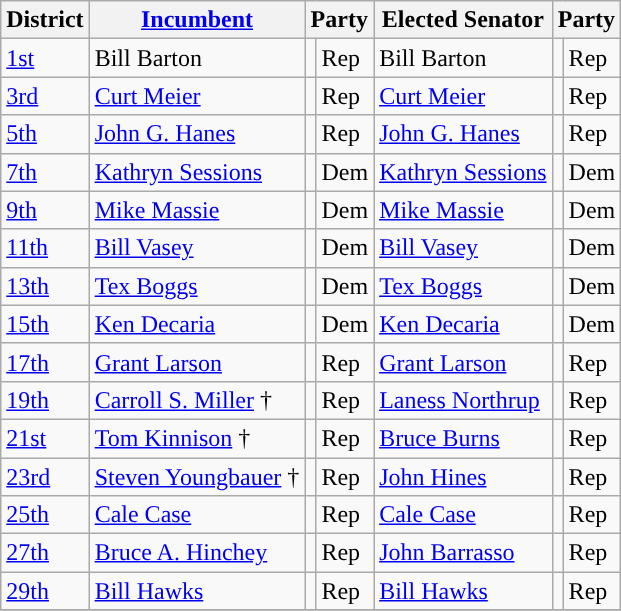<table class="sortable wikitable">
<tr>
<th class="unsortable">District</th>
<th class="unsortable"><a href='#'>Incumbent</a></th>
<th colspan="2">Party</th>
<th class="unsortable">Elected Senator</th>
<th colspan="2">Party</th>
</tr>
<tr>
<td><a href='#'>1st</a></td>
<td>Bill Barton</td>
<td style="background:"></td>
<td>Rep</td>
<td>Bill Barton</td>
<td style="background:"></td>
<td>Rep</td>
</tr>
<tr>
<td><a href='#'>3rd</a></td>
<td><a href='#'>Curt Meier</a></td>
<td style="background:"></td>
<td>Rep</td>
<td><a href='#'>Curt Meier</a></td>
<td style="background:"></td>
<td>Rep</td>
</tr>
<tr>
<td><a href='#'>5th</a></td>
<td><a href='#'>John G. Hanes</a></td>
<td style="background:"></td>
<td>Rep</td>
<td><a href='#'>John G. Hanes</a></td>
<td style="background:"></td>
<td>Rep</td>
</tr>
<tr>
<td><a href='#'>7th</a></td>
<td><a href='#'>Kathryn Sessions</a></td>
<td style="background:"></td>
<td>Dem</td>
<td><a href='#'>Kathryn Sessions</a></td>
<td style="background:"></td>
<td>Dem</td>
</tr>
<tr>
<td><a href='#'>9th</a></td>
<td><a href='#'>Mike Massie</a></td>
<td style="background:"></td>
<td>Dem</td>
<td><a href='#'>Mike Massie</a></td>
<td style="background:"></td>
<td>Dem</td>
</tr>
<tr>
<td><a href='#'>11th</a></td>
<td><a href='#'>Bill Vasey</a></td>
<td style="background:"></td>
<td>Dem</td>
<td><a href='#'>Bill Vasey</a></td>
<td style="background:"></td>
<td>Dem</td>
</tr>
<tr>
<td><a href='#'>13th</a></td>
<td><a href='#'>Tex Boggs</a></td>
<td style="background:"></td>
<td>Dem</td>
<td><a href='#'>Tex Boggs</a></td>
<td style="background:"></td>
<td>Dem</td>
</tr>
<tr>
<td><a href='#'>15th</a></td>
<td><a href='#'>Ken Decaria</a></td>
<td style="background:"></td>
<td>Dem</td>
<td><a href='#'>Ken Decaria</a></td>
<td style="background:"></td>
<td>Dem</td>
</tr>
<tr>
<td><a href='#'>17th</a></td>
<td><a href='#'>Grant Larson</a></td>
<td style="background:"></td>
<td>Rep</td>
<td><a href='#'>Grant Larson</a></td>
<td style="background:"></td>
<td>Rep</td>
</tr>
<tr>
<td><a href='#'>19th</a></td>
<td><a href='#'>Carroll S. Miller</a> †</td>
<td style="background:"></td>
<td>Rep</td>
<td><a href='#'>Laness Northrup</a></td>
<td style="background:"></td>
<td>Rep</td>
</tr>
<tr>
<td><a href='#'>21st</a></td>
<td><a href='#'>Tom Kinnison</a> †</td>
<td style="background:"></td>
<td>Rep</td>
<td><a href='#'>Bruce Burns</a></td>
<td style="background:"></td>
<td>Rep</td>
</tr>
<tr>
<td><a href='#'>23rd</a></td>
<td><a href='#'>Steven Youngbauer</a> †</td>
<td style="background:"></td>
<td>Rep</td>
<td><a href='#'>John Hines</a></td>
<td style="background:"></td>
<td>Rep</td>
</tr>
<tr>
<td><a href='#'>25th</a></td>
<td><a href='#'>Cale Case</a></td>
<td style="background:"></td>
<td>Rep</td>
<td><a href='#'>Cale Case</a></td>
<td style="background:"></td>
<td>Rep</td>
</tr>
<tr>
<td><a href='#'>27th</a></td>
<td><a href='#'>Bruce A. Hinchey</a></td>
<td style="background:"></td>
<td>Rep</td>
<td><a href='#'>John Barrasso</a></td>
<td style="background:"></td>
<td>Rep</td>
</tr>
<tr>
<td><a href='#'>29th</a></td>
<td><a href='#'>Bill Hawks</a></td>
<td style="background:"></td>
<td>Rep</td>
<td><a href='#'>Bill Hawks</a></td>
<td style="background:"></td>
<td>Rep</td>
</tr>
<tr>
</tr>
</table>
